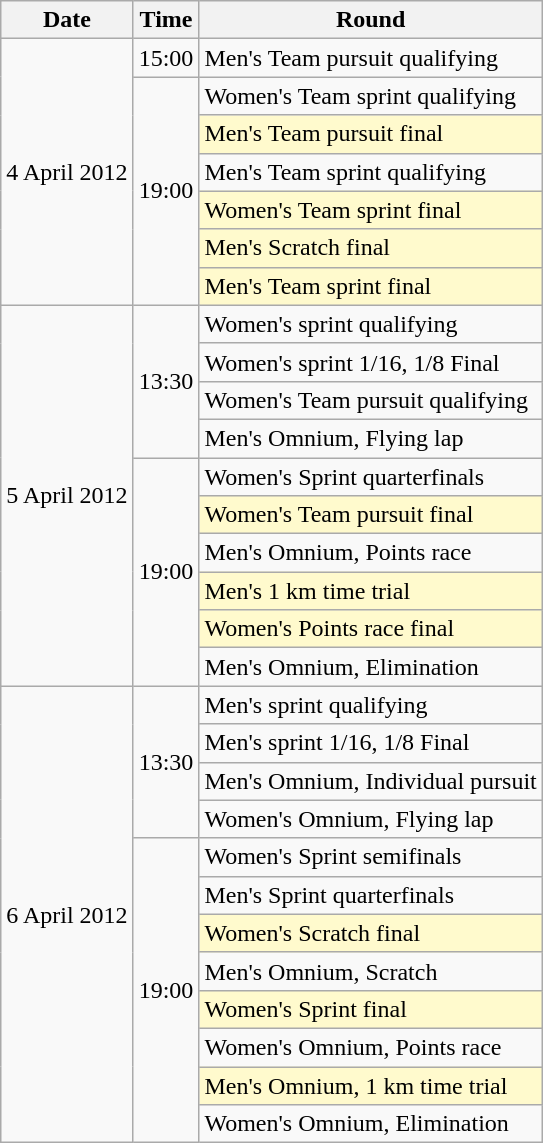<table class="wikitable">
<tr>
<th>Date</th>
<th>Time</th>
<th>Round</th>
</tr>
<tr>
<td rowspan=7>4 April 2012</td>
<td>15:00</td>
<td>Men's Team pursuit qualifying</td>
</tr>
<tr>
<td rowspan=6>19:00</td>
<td>Women's Team sprint qualifying</td>
</tr>
<tr>
<td style="background:lemonchiffon">Men's Team pursuit final</td>
</tr>
<tr>
<td>Men's Team sprint qualifying</td>
</tr>
<tr>
<td style="background:lemonchiffon">Women's Team sprint final</td>
</tr>
<tr>
<td style="background:lemonchiffon">Men's Scratch final</td>
</tr>
<tr>
<td style="background:lemonchiffon">Men's Team sprint final</td>
</tr>
<tr>
<td rowspan=10>5 April 2012</td>
<td rowspan=4>13:30</td>
<td>Women's sprint qualifying</td>
</tr>
<tr>
<td>Women's sprint 1/16, 1/8 Final</td>
</tr>
<tr>
<td>Women's Team pursuit qualifying</td>
</tr>
<tr>
<td>Men's Omnium, Flying lap</td>
</tr>
<tr>
<td rowspan=6>19:00</td>
<td>Women's Sprint quarterfinals</td>
</tr>
<tr>
<td style="background:lemonchiffon">Women's Team pursuit final</td>
</tr>
<tr>
<td>Men's Omnium, Points race</td>
</tr>
<tr>
<td style="background:lemonchiffon">Men's 1 km time trial</td>
</tr>
<tr>
<td style="background:lemonchiffon">Women's Points race final</td>
</tr>
<tr>
<td>Men's Omnium, Elimination</td>
</tr>
<tr>
<td rowspan=12>6 April 2012</td>
<td rowspan=4>13:30</td>
<td>Men's sprint qualifying</td>
</tr>
<tr>
<td>Men's sprint 1/16, 1/8 Final</td>
</tr>
<tr>
<td>Men's Omnium, Individual pursuit</td>
</tr>
<tr>
<td>Women's Omnium, Flying lap</td>
</tr>
<tr>
<td rowspan=8>19:00</td>
<td>Women's Sprint semifinals</td>
</tr>
<tr>
<td>Men's Sprint quarterfinals</td>
</tr>
<tr>
<td style="background:lemonchiffon">Women's Scratch final</td>
</tr>
<tr>
<td>Men's Omnium, Scratch</td>
</tr>
<tr>
<td style="background:lemonchiffon">Women's Sprint final</td>
</tr>
<tr>
<td>Women's Omnium, Points race</td>
</tr>
<tr>
<td style="background:lemonchiffon">Men's Omnium, 1 km time trial</td>
</tr>
<tr>
<td>Women's Omnium, Elimination</td>
</tr>
</table>
